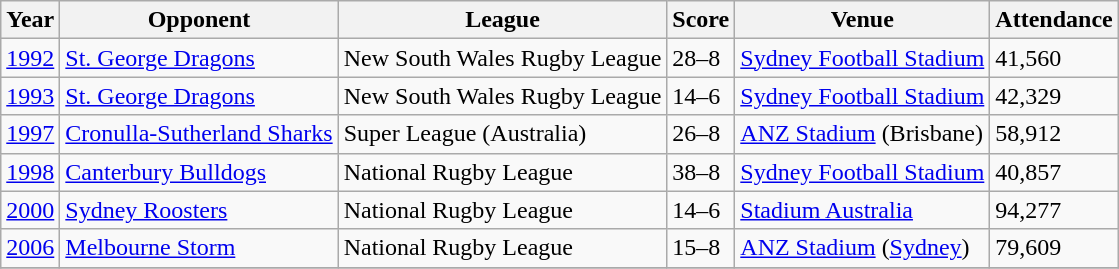<table class="wikitable" style="text-align:left;">
<tr>
<th>Year</th>
<th>Opponent</th>
<th>League</th>
<th>Score</th>
<th>Venue</th>
<th>Attendance</th>
</tr>
<tr>
<td><a href='#'>1992</a></td>
<td style="text-align:left;"> <a href='#'>St. George Dragons</a></td>
<td>New South Wales Rugby League</td>
<td>28–8</td>
<td><a href='#'>Sydney Football Stadium</a></td>
<td>41,560</td>
</tr>
<tr>
<td><a href='#'>1993</a></td>
<td style="text-align:left;"> <a href='#'>St. George Dragons</a></td>
<td>New South Wales Rugby League</td>
<td>14–6</td>
<td><a href='#'>Sydney Football Stadium</a></td>
<td>42,329</td>
</tr>
<tr>
<td><a href='#'>1997</a></td>
<td style="text-align:left;"> <a href='#'>Cronulla-Sutherland Sharks</a></td>
<td>Super League (Australia)</td>
<td>26–8</td>
<td><a href='#'>ANZ Stadium</a> (Brisbane)</td>
<td>58,912</td>
</tr>
<tr>
<td><a href='#'>1998</a></td>
<td style="text-align:left;"> <a href='#'>Canterbury Bulldogs</a></td>
<td>National Rugby League</td>
<td>38–8</td>
<td><a href='#'>Sydney Football Stadium</a></td>
<td>40,857</td>
</tr>
<tr>
<td><a href='#'>2000</a></td>
<td style="text-align:left;"> <a href='#'>Sydney Roosters</a></td>
<td>National Rugby League</td>
<td>14–6</td>
<td><a href='#'>Stadium Australia</a></td>
<td>94,277</td>
</tr>
<tr>
<td><a href='#'>2006</a></td>
<td style="text-align:left;"> <a href='#'>Melbourne Storm</a></td>
<td>National Rugby League</td>
<td>15–8</td>
<td><a href='#'>ANZ Stadium</a> (<a href='#'>Sydney</a>)</td>
<td>79,609</td>
</tr>
<tr>
</tr>
</table>
